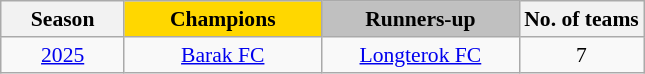<table class="wikitable" style="text-align:center;margin-left:1em;font-size:90%;float:center">
<tr>
<th width="75">Season</th>
<th width="125" style="background:gold">Champions</th>
<th width="125" style="background:silver">Runners-up</th>
<th>No. of teams</th>
</tr>
<tr>
<td align="center"><a href='#'>2025</a></td>
<td><a href='#'>Barak FC</a></td>
<td><a href='#'>Longterok FC</a></td>
<td>7</td>
</tr>
</table>
